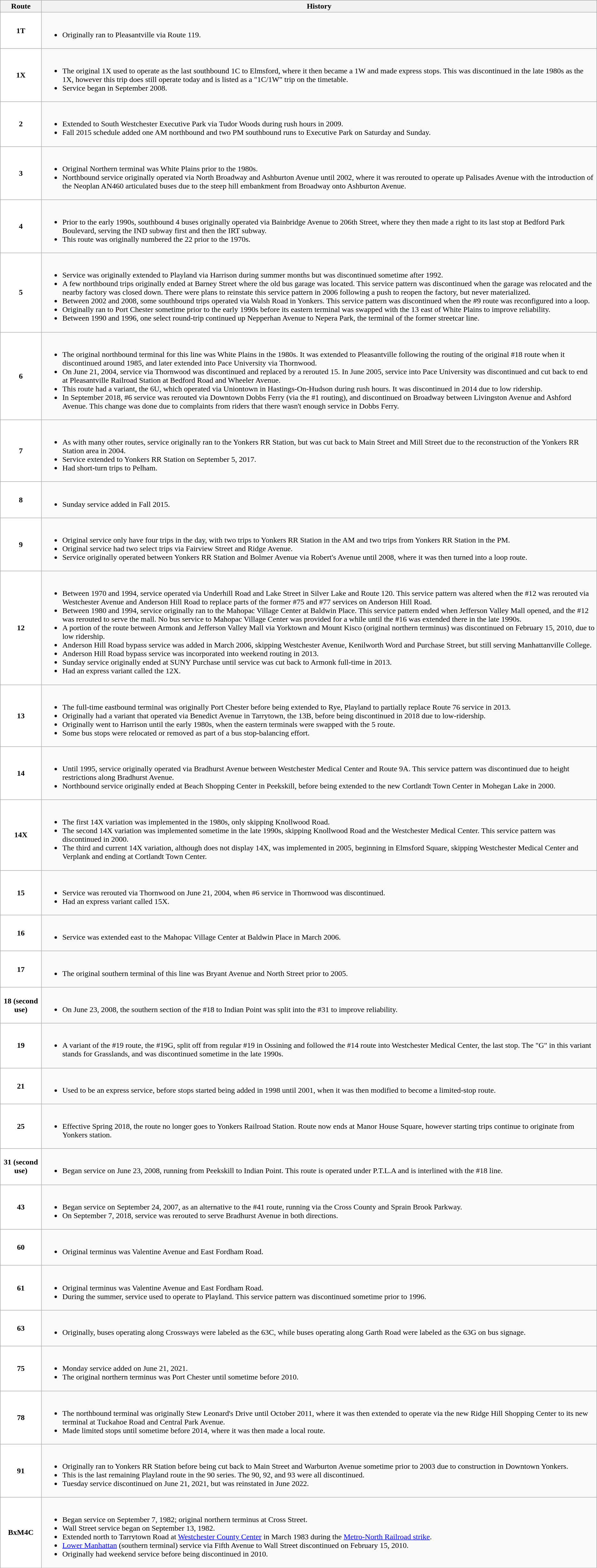<table class=wikitable style="font-size: 100%;" |>
<tr>
<th>Route</th>
<th>History</th>
</tr>
<tr>
<td style="background:white; color:black" align="center" valign=center><strong>1T</strong></td>
<td><br><ul><li>Originally ran to Pleasantville via Route 119.</li></ul></td>
</tr>
<tr>
<td style="background:white; color:black" align="center" valign=center><strong>1X</strong></td>
<td><br><ul><li>The original 1X used to operate as the last southbound 1C to Elmsford, where it then became a 1W and made express stops. This was discontinued in the late 1980s as the 1X, however this trip does still operate today and is listed as a "1C/1W" trip on the timetable.</li><li>Service began in September 2008.</li></ul></td>
</tr>
<tr>
<td style="background:white; color:black" align="center" valign=center><strong>2</strong></td>
<td><br><ul><li>Extended to South Westchester Executive Park via Tudor Woods during rush hours in 2009.</li><li>Fall 2015 schedule added one AM northbound and two PM southbound runs to Executive Park on Saturday and Sunday.</li></ul></td>
</tr>
<tr>
<td style="background:white; color:black" align="center" valign=center><strong>3</strong></td>
<td><br><ul><li>Original Northern terminal was White Plains prior to the 1980s.</li><li>Northbound service originally operated via North Broadway and Ashburton Avenue until 2002, where it was rerouted to operate up Palisades Avenue with the introduction of the Neoplan AN460 articulated buses due to the steep hill embankment from Broadway onto Ashburton Avenue.</li></ul></td>
</tr>
<tr>
<td style="background:white; color:black" align="center" valign=center><strong>4</strong></td>
<td><br><ul><li>Prior to the early 1990s, southbound 4 buses originally operated via Bainbridge Avenue to 206th Street, where they then made a right to its last stop at Bedford Park Boulevard, serving the IND subway first and then the IRT subway.</li><li>This route was originally numbered the 22 prior to the 1970s.</li></ul></td>
</tr>
<tr>
<td style="background:white; color:black" align="center" valign=center><strong>5</strong></td>
<td><br><ul><li>Service was originally extended to Playland via Harrison during summer months but was discontinued sometime after 1992.</li><li>A few northbound trips originally ended at Barney Street where the old bus garage was located. This service pattern was discontinued when the garage was relocated and the nearby factory was closed down. There were plans to reinstate this service pattern in 2006 following a push to reopen the factory, but never materialized.</li><li>Between 2002 and 2008, some southbound trips operated via Walsh Road in Yonkers. This service pattern was discontinued when the #9 route was reconfigured into a loop.</li><li>Originally ran to Port Chester sometime prior to the early 1990s before its eastern terminal was swapped with the 13 east of White Plains to improve reliability.</li><li>Between 1990 and 1996, one select round-trip continued up Nepperhan Avenue to Nepera Park, the terminal of the former streetcar line.</li></ul></td>
</tr>
<tr>
<td style="background:white; color:black" align="center" valign=center><strong>6</strong></td>
<td><br><ul><li>The original northbound terminal for this line was White Plains in the 1980s. It was extended to Pleasantville following the routing of the original #18 route when it discontinued around 1985, and later extended into Pace University via Thornwood.</li><li>On June 21, 2004, service via Thornwood was discontinued and replaced by a rerouted 15. In June 2005, service into Pace University was discontinued and cut back to end at Pleasantville Railroad Station at Bedford Road and Wheeler Avenue.</li><li>This route had a variant, the 6U, which operated via Uniontown in Hastings-On-Hudson during rush hours. It was discontinued in 2014 due to low ridership.</li><li>In September 2018, #6 service was rerouted via Downtown Dobbs Ferry (via the #1 routing), and discontinued on Broadway between Livingston Avenue and Ashford Avenue. This change was done due to complaints from riders that there wasn't enough service in Dobbs Ferry.</li></ul></td>
</tr>
<tr>
<td style="background:white; color:black" align="center" valign=center><strong>7</strong></td>
<td><br><ul><li>As with many other routes, service originally ran to the Yonkers RR Station, but was cut back to Main Street and Mill Street due to the reconstruction of the Yonkers RR Station area in 2004.</li><li>Service extended to Yonkers RR Station on September 5, 2017.</li><li>Had short-turn trips to Pelham.</li></ul></td>
</tr>
<tr>
<td style="background:white; color:black" align="center" valign=center><strong>8</strong></td>
<td><br><ul><li>Sunday service added in Fall 2015.</li></ul></td>
</tr>
<tr>
<td style="background:white; color:black" align="center" valign=center><strong>9</strong></td>
<td><br><ul><li>Original service only have four trips in the day, with two trips to Yonkers RR Station in the AM and two trips from Yonkers RR Station in the PM.</li><li>Original service had two select trips via Fairview Street and Ridge Avenue.</li><li>Service originally operated between Yonkers RR Station and Bolmer Avenue via Robert's Avenue until 2008, where it was then turned into a loop route.</li></ul></td>
</tr>
<tr>
<td style="background:white; color:black" align="center" valign=center><strong>12</strong></td>
<td><br><ul><li>Between 1970 and 1994, service operated via Underhill Road and Lake Street in Silver Lake and Route 120. This service pattern was altered when the #12 was rerouted via Westchester Avenue and Anderson Hill Road to replace parts of the former #75 and #77 services on Anderson Hill Road.</li><li>Between 1980 and 1994, service originally ran to the Mahopac Village Center at Baldwin Place. This service pattern ended when Jefferson Valley Mall opened, and the #12 was rerouted to serve the mall. No bus service to Mahopac Village Center was provided for a while until the #16 was extended there in the late 1990s.</li><li>A portion of the route between Armonk and Jefferson Valley Mall via Yorktown and Mount Kisco (original northern terminus) was discontinued on February 15, 2010, due to low ridership.</li><li>Anderson Hill Road bypass service was added in March 2006, skipping Westchester Avenue, Kenilworth Word and Purchase Street, but still serving Manhattanville College.</li><li>Anderson Hill Road bypass service was incorporated into weekend routing in 2013.</li><li>Sunday service originally ended at SUNY Purchase until service was cut back to Armonk full-time in 2013.</li><li>Had an express variant called the 12X.</li></ul></td>
</tr>
<tr>
<td style="background:white; color:black" align="center" valign=center><strong>13</strong></td>
<td><br><ul><li>The full-time eastbound terminal was originally Port Chester before being extended to Rye, Playland to partially replace Route 76 service in 2013.</li><li>Originally had a variant that operated via Benedict Avenue in Tarrytown, the 13B, before being discontinued in 2018 due to low-ridership.</li><li>Originally went to Harrison until the early 1980s, when the eastern terminals were swapped with the 5 route.</li><li>Some bus stops were relocated or removed as part of a bus stop-balancing effort.</li></ul></td>
</tr>
<tr>
<td style="background:white; color:black" align="center" valign=center><strong>14</strong></td>
<td><br><ul><li>Until 1995, service originally operated via Bradhurst Avenue between Westchester Medical Center and Route 9A. This service pattern was discontinued due to height restrictions along Bradhurst Avenue.</li><li>Northbound service originally ended at Beach Shopping Center in Peekskill, before being extended to the new Cortlandt Town Center in Mohegan Lake in 2000.</li></ul></td>
</tr>
<tr>
<td style="background:white; color:black" align="center" valign=center><strong>14X</strong></td>
<td><br><ul><li>The first 14X variation was implemented in the 1980s, only skipping Knollwood Road.</li><li>The second 14X variation was implemented sometime in the late 1990s, skipping Knollwood Road and the Westchester Medical Center. This service pattern was discontinued in 2000.</li><li>The third and current 14X variation, although does not display 14X, was implemented in 2005, beginning in Elmsford Square, skipping Westchester Medical Center and Verplank and ending at Cortlandt Town Center.</li></ul></td>
</tr>
<tr>
<td style="background:white; color:black" align="center" valign=center><strong>15</strong></td>
<td><br><ul><li>Service was rerouted via Thornwood on June 21, 2004, when #6 service in Thornwood was discontinued.</li><li>Had an express variant called 15X.</li></ul></td>
</tr>
<tr>
<td style="background:white; color:black" align="center" valign=center><strong>16</strong></td>
<td><br><ul><li>Service was extended east to the Mahopac Village Center at Baldwin Place in March 2006.</li></ul></td>
</tr>
<tr>
<td style="background:white; color:black" align="center" valign=center><strong>17</strong></td>
<td><br><ul><li>The original southern terminal of this line was Bryant Avenue and North Street prior to 2005.</li></ul></td>
</tr>
<tr>
<td style="background:white; color:black" align="center" valign=center><strong>18 (second use)</strong></td>
<td><br><ul><li>On June 23, 2008, the southern section of the #18 to Indian Point was split into the #31 to improve reliability.</li></ul></td>
</tr>
<tr>
<td style="background:white; color:black" align="center" valign=center><strong>19</strong></td>
<td><br><ul><li>A variant of the #19 route, the #19G, split off from regular #19 in Ossining and followed the #14 route into Westchester Medical Center, the last stop. The "G" in this variant stands for Grasslands, and was discontinued sometime in the late 1990s.</li></ul></td>
</tr>
<tr>
<td style="background:white; color:black" align="center" valign=center><strong>21</strong></td>
<td><br><ul><li>Used to be an express service, before stops started being added in 1998 until 2001, when it was then modified to become a limited-stop route.</li></ul></td>
</tr>
<tr>
<td style="background:white; color:black" align="center" valign=center><strong>25</strong></td>
<td><br><ul><li>Effective Spring 2018, the route no longer goes to Yonkers Railroad Station. Route now ends at Manor House Square, however starting trips continue to originate from Yonkers station.</li></ul></td>
</tr>
<tr>
<td style="background:white; color:black" align="center" valign=center><strong>31 (second use)</strong></td>
<td><br><ul><li>Began service on June 23, 2008, running from Peekskill to Indian Point. This route is operated under P.T.L.A and is interlined with the #18 line.</li></ul></td>
</tr>
<tr>
<td style="background:white; color:black" align="center" valign=center><strong>43</strong></td>
<td><br><ul><li>Began service on September 24, 2007, as an alternative to the #41 route, running via the Cross County and Sprain Brook Parkway.</li><li>On September 7, 2018, service was rerouted to serve Bradhurst Avenue in both directions.</li></ul></td>
</tr>
<tr>
<td style="background:white; color:black" align="center" valign=center><strong>60</strong></td>
<td><br><ul><li>Original terminus was Valentine Avenue and East Fordham Road.</li></ul></td>
</tr>
<tr>
<td style="background:white; color:black" align="center" valign="center"><strong>61</strong></td>
<td><br><ul><li>Original terminus was Valentine Avenue and East Fordham Road.</li><li>During the summer, service used to operate to Playland. This service pattern was discontinued sometime prior to 1996.</li></ul></td>
</tr>
<tr>
<td style="background:white; color:black" align="center" valign=center><strong>63</strong></td>
<td><br><ul><li>Originally, buses operating along Crossways were labeled as the 63C, while buses operating along Garth Road were labeled as the 63G on bus signage.</li></ul></td>
</tr>
<tr>
<td style="background:white; color:black" align="center" valign=center><strong>75</strong></td>
<td><br><ul><li>Monday service added on June 21, 2021.</li><li>The original northern terminus was Port Chester until sometime before 2010.</li></ul></td>
</tr>
<tr>
<td style="background:white; color:black" align="center" valign=center><strong>78</strong></td>
<td><br><ul><li>The northbound terminal was originally Stew Leonard's Drive until October 2011, where it was then extended to operate via the new Ridge Hill Shopping Center to its new terminal at Tuckahoe Road and Central Park Avenue.</li><li>Made limited stops until sometime before 2014, where it was then made a local route.</li></ul></td>
</tr>
<tr>
<td style="background:white; color:black" align="center" valign=center><strong>91</strong></td>
<td><br><ul><li>Originally ran to Yonkers RR Station before being cut back to Main Street and Warburton Avenue sometime prior to 2003 due to construction in Downtown Yonkers.</li><li>This is the last remaining Playland route in the 90 series. The 90, 92, and 93 were all discontinued.</li><li>Tuesday service discontinued on June 21, 2021, but was reinstated in June 2022.</li></ul></td>
</tr>
<tr>
<td style="background:white; color:black" align="center" valign=center><strong>BxM4C</strong></td>
<td><br><ul><li>Began service on September 7, 1982; original northern terminus at Cross Street.</li><li>Wall Street service began on September 13, 1982.</li><li>Extended north to Tarrytown Road at <a href='#'>Westchester County Center</a> in March 1983 during the <a href='#'>Metro-North Railroad strike</a>.</li><li><a href='#'>Lower Manhattan</a> (southern terminal) service via Fifth Avenue to Wall Street discontinued on February 15, 2010.</li><li>Originally had weekend service before being discontinued in 2010.</li></ul></td>
</tr>
<tr>
</tr>
</table>
